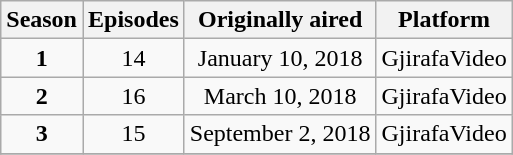<table class="wikitable">
<tr>
<th>Season</th>
<th>Episodes</th>
<th>Originally aired</th>
<th>Platform</th>
</tr>
<tr>
<td align="center"><strong>1</strong></td>
<td align="center">14</td>
<td align="center">January 10, 2018</td>
<td align="center">GjirafaVideo</td>
</tr>
<tr>
<td align="center"><strong>2</strong></td>
<td align="center">16</td>
<td align="center">March 10, 2018</td>
<td align="center">GjirafaVideo</td>
</tr>
<tr>
<td align="center"><strong>3</strong></td>
<td align="center">15</td>
<td align="center">September 2, 2018</td>
<td align="center">GjirafaVideo</td>
</tr>
<tr>
</tr>
</table>
